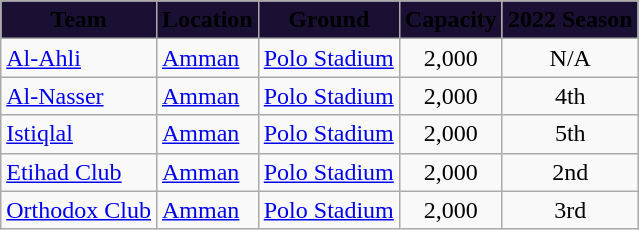<table class="wikitable sortable">
<tr>
<th style="background-color:#1A1033;"><span>Team</span></th>
<th style="background-color:#1A1033;"><span>Location</span></th>
<th style="background-color:#1A1033;"><span>Ground</span></th>
<th style="background-color:#1A1033;"><span>Capacity</span></th>
<th data-sort-type=number style="background-color:#1A1033;"><span>2022 Season</span></th>
</tr>
<tr>
<td><a href='#'>Al-Ahli</a></td>
<td><a href='#'>Amman</a></td>
<td><a href='#'>Polo Stadium</a></td>
<td style="text-align:center">2,000</td>
<td style="text-align:center">N/A</td>
</tr>
<tr>
<td><a href='#'>Al-Nasser</a></td>
<td><a href='#'>Amman</a></td>
<td><a href='#'>Polo Stadium</a></td>
<td style="text-align:center">2,000</td>
<td style="text-align:center">4th</td>
</tr>
<tr>
<td><a href='#'>Istiqlal</a></td>
<td><a href='#'>Amman</a></td>
<td><a href='#'>Polo Stadium</a></td>
<td style="text-align:center">2,000</td>
<td style="text-align:center">5th</td>
</tr>
<tr>
<td><a href='#'>Etihad Club</a></td>
<td><a href='#'>Amman</a></td>
<td><a href='#'>Polo Stadium</a></td>
<td style="text-align:center">2,000</td>
<td style="text-align:center">2nd</td>
</tr>
<tr>
<td><a href='#'>Orthodox Club</a></td>
<td><a href='#'>Amman</a></td>
<td><a href='#'>Polo Stadium</a></td>
<td style="text-align:center">2,000</td>
<td style="text-align:center">3rd</td>
</tr>
</table>
